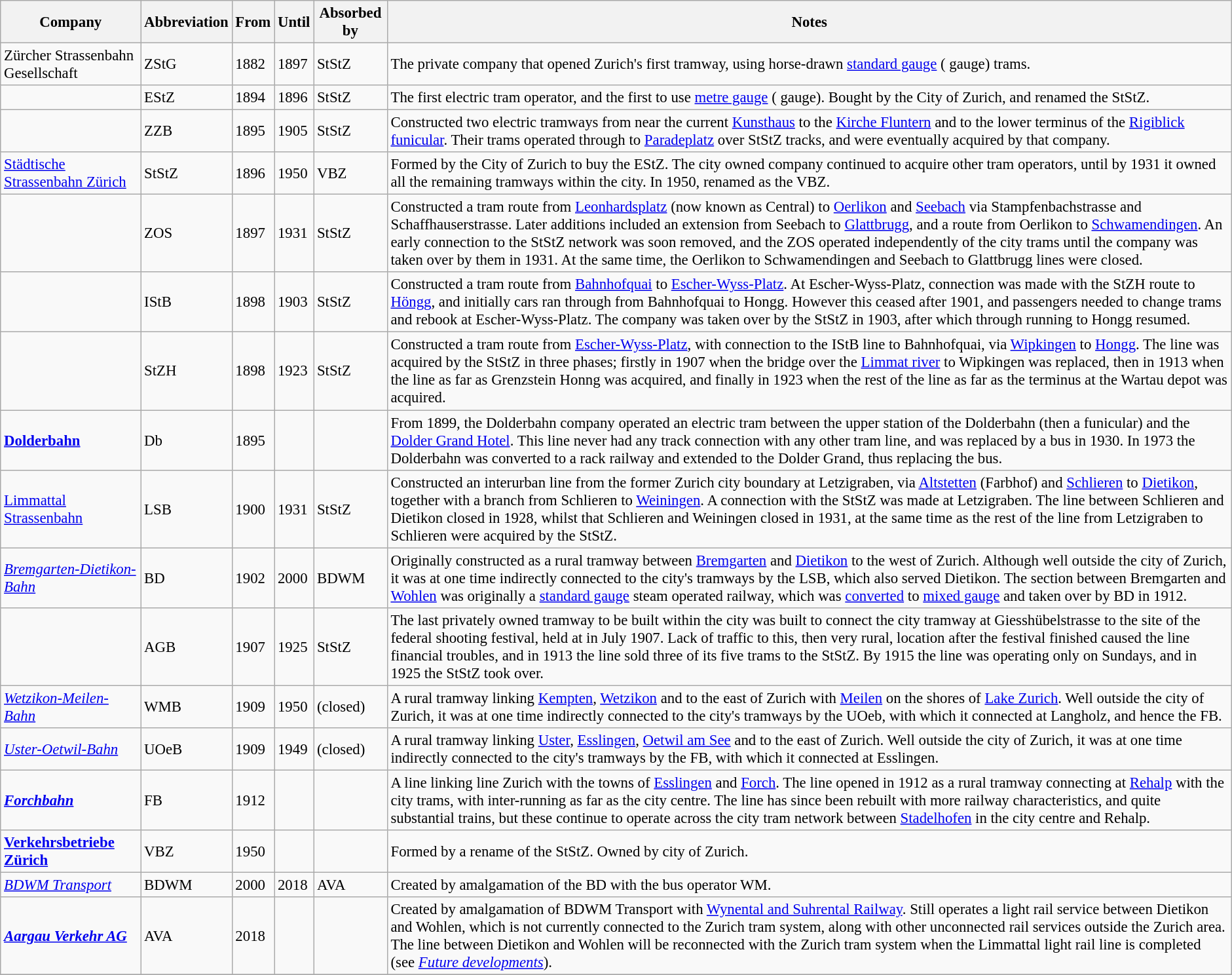<table class="wikitable sortable" style="font-size:95%; margin-right:10px; margin-bottom:5px">
<tr>
<th>Company</th>
<th>Abbreviation</th>
<th>From</th>
<th>Until</th>
<th>Absorbed by</th>
<th>Notes</th>
</tr>
<tr>
<td>Zürcher Strassenbahn Gesellschaft </td>
<td>ZStG</td>
<td>1882</td>
<td>1897</td>
<td>StStZ</td>
<td>The private company that opened Zurich's first tramway, using horse-drawn <a href='#'>standard gauge</a> ( gauge) trams.</td>
</tr>
<tr>
<td></td>
<td>EStZ</td>
<td>1894</td>
<td>1896</td>
<td>StStZ</td>
<td>The first electric tram operator, and the first to use <a href='#'>metre gauge</a> ( gauge). Bought by the City of Zurich, and renamed the StStZ.</td>
</tr>
<tr>
<td></td>
<td>ZZB</td>
<td>1895</td>
<td>1905</td>
<td>StStZ</td>
<td>Constructed two electric tramways from near the current <a href='#'>Kunsthaus</a> to the <a href='#'>Kirche Fluntern</a> and to the lower terminus of the <a href='#'>Rigiblick funicular</a>. Their trams operated through to <a href='#'>Paradeplatz</a> over StStZ tracks, and were eventually acquired by that company.</td>
</tr>
<tr>
<td><a href='#'>Städtische Strassenbahn Zürich</a></td>
<td>StStZ</td>
<td>1896</td>
<td>1950</td>
<td>VBZ</td>
<td>Formed by the City of Zurich to buy the EStZ. The city owned company continued to acquire other tram operators, until by 1931 it owned all the remaining tramways within the city. In 1950, renamed as the VBZ.</td>
</tr>
<tr>
<td></td>
<td>ZOS</td>
<td>1897</td>
<td>1931</td>
<td>StStZ</td>
<td>Constructed a tram route from <a href='#'>Leonhardsplatz</a> (now known as Central) to <a href='#'>Oerlikon</a> and <a href='#'>Seebach</a> via Stampfenbachstrasse and Schaffhauserstrasse. Later additions included an extension from Seebach to <a href='#'>Glattbrugg</a>, and a route from Oerlikon to <a href='#'>Schwamendingen</a>. An early connection to the StStZ network was soon removed, and the ZOS operated independently of the city trams until the company was taken over by them in 1931. At the same time, the Oerlikon to Schwamendingen and Seebach to Glattbrugg lines were closed.</td>
</tr>
<tr>
<td></td>
<td>IStB</td>
<td>1898</td>
<td>1903</td>
<td>StStZ</td>
<td>Constructed a tram route from <a href='#'>Bahnhofquai</a> to <a href='#'>Escher-Wyss-Platz</a>. At Escher-Wyss-Platz, connection was made with the StZH route to <a href='#'>Höngg</a>, and initially cars ran through from Bahnhofquai to Hongg. However this ceased after 1901, and passengers needed to change trams and rebook at Escher-Wyss-Platz. The company was taken over by the StStZ in 1903, after which through running to Hongg resumed.</td>
</tr>
<tr>
<td></td>
<td>StZH</td>
<td>1898</td>
<td>1923</td>
<td>StStZ</td>
<td>Constructed a tram route from <a href='#'>Escher-Wyss-Platz</a>, with connection to the IStB line to Bahnhofquai, via <a href='#'>Wipkingen</a> to <a href='#'>Hongg</a>. The line was acquired by the StStZ in three phases; firstly in 1907 when the bridge over the <a href='#'>Limmat river</a> to Wipkingen was replaced, then in 1913 when the line as far as Grenzstein Honng was acquired, and finally in 1923 when the rest of the line as far as the terminus at the Wartau depot was acquired.</td>
</tr>
<tr>
<td><strong><a href='#'>Dolderbahn</a></strong></td>
<td>Db</td>
<td>1895</td>
<td></td>
<td></td>
<td>From 1899, the Dolderbahn company operated an electric tram between the upper station of the Dolderbahn (then a funicular) and the <a href='#'>Dolder Grand Hotel</a>. This line never had any track connection with any other tram line, and was replaced by a bus in 1930. In 1973 the Dolderbahn was converted to a rack railway and extended to the Dolder Grand, thus replacing the bus.</td>
</tr>
<tr>
<td><a href='#'>Limmattal Strassenbahn</a></td>
<td>LSB</td>
<td>1900</td>
<td>1931</td>
<td>StStZ</td>
<td>Constructed an interurban line from the former Zurich city boundary at Letzigraben, via <a href='#'>Altstetten</a> (Farbhof) and <a href='#'>Schlieren</a> to <a href='#'>Dietikon</a>, together with a branch from Schlieren to <a href='#'>Weiningen</a>. A connection with the StStZ was made at Letzigraben. The line between Schlieren and Dietikon closed in 1928, whilst that Schlieren and Weiningen closed in 1931, at the same time as the rest of the line from Letzigraben to Schlieren were acquired by the StStZ.</td>
</tr>
<tr>
<td><em><a href='#'>Bremgarten-Dietikon-Bahn</a></em></td>
<td>BD</td>
<td>1902</td>
<td>2000</td>
<td>BDWM</td>
<td>Originally constructed as a rural tramway between <a href='#'>Bremgarten</a> and <a href='#'>Dietikon</a> to the west of Zurich. Although well outside the city of Zurich, it was at one time indirectly connected to the city's tramways by the LSB, which also served Dietikon. The section between Bremgarten and <a href='#'>Wohlen</a> was originally a <a href='#'>standard gauge</a> steam operated railway, which was <a href='#'>converted</a> to <a href='#'>mixed gauge</a> and taken over by BD in 1912.</td>
</tr>
<tr>
<td></td>
<td>AGB</td>
<td>1907</td>
<td>1925</td>
<td>StStZ</td>
<td>The last privately owned tramway to be built within the city was built to connect the city tramway at Giesshübelstrasse to the site of the federal shooting festival, held at  in July 1907. Lack of traffic to this, then very rural, location after the festival finished caused the line financial troubles, and in 1913 the line sold three of its five trams to the StStZ. By 1915 the line was operating only on Sundays, and in 1925 the StStZ took over.</td>
</tr>
<tr>
<td><em><a href='#'>Wetzikon-Meilen-Bahn</a></em></td>
<td>WMB</td>
<td>1909</td>
<td>1950</td>
<td>(closed)</td>
<td>A rural tramway linking <a href='#'>Kempten</a>, <a href='#'>Wetzikon</a> and  to the east of Zurich with <a href='#'>Meilen</a> on the shores of <a href='#'>Lake Zurich</a>. Well outside the city of Zurich, it was at one time indirectly connected to the city's tramways by the UOeb, with which it connected at Langholz, and hence the FB.</td>
</tr>
<tr>
<td><em><a href='#'>Uster-Oetwil-Bahn</a></em></td>
<td>UOeB</td>
<td>1909</td>
<td>1949</td>
<td>(closed)</td>
<td>A rural tramway linking <a href='#'>Uster</a>, <a href='#'>Esslingen</a>, <a href='#'>Oetwil am See</a> and  to the east of Zurich. Well outside the city of Zurich, it was at one time indirectly connected to the city's tramways by the FB, with which it connected at Esslingen.</td>
</tr>
<tr>
<td><strong><em><a href='#'>Forchbahn</a></em></strong></td>
<td>FB</td>
<td>1912</td>
<td></td>
<td></td>
<td>A line linking line Zurich with the towns of <a href='#'>Esslingen</a> and <a href='#'>Forch</a>. The line opened in 1912 as a rural tramway connecting at <a href='#'>Rehalp</a> with the city trams, with inter-running as far as the city centre. The line has since been rebuilt with more railway characteristics, and quite substantial trains, but these continue to operate across the city tram network between <a href='#'>Stadelhofen</a> in the city centre and Rehalp.</td>
</tr>
<tr>
<td><strong><a href='#'>Verkehrsbetriebe Zürich</a></strong></td>
<td>VBZ</td>
<td>1950</td>
<td></td>
<td></td>
<td>Formed by a rename of the StStZ. Owned by city of Zurich.</td>
</tr>
<tr>
<td><em><a href='#'>BDWM Transport</a></em></td>
<td>BDWM</td>
<td>2000</td>
<td>2018</td>
<td>AVA</td>
<td>Created by amalgamation of the BD with the bus operator WM.</td>
</tr>
<tr>
<td><strong><em><a href='#'>Aargau Verkehr AG</a></em></strong></td>
<td>AVA</td>
<td>2018</td>
<td></td>
<td></td>
<td>Created by amalgamation of BDWM Transport with <a href='#'>Wynental and Suhrental Railway</a>. Still operates a light rail service between Dietikon and Wohlen, which is not currently connected to the Zurich tram system, along with other unconnected rail services outside the Zurich area. The line between Dietikon and Wohlen will be reconnected with the Zurich tram system when the Limmattal light rail line is completed (see <a href='#'><em>Future developments</em></a>).</td>
</tr>
<tr>
</tr>
</table>
